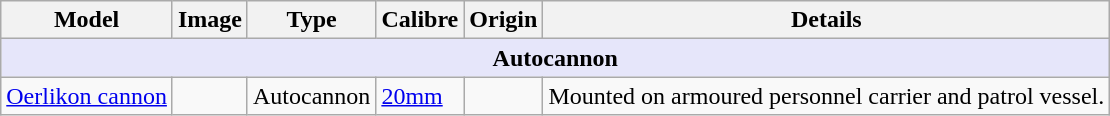<table class="wikitable">
<tr>
<th style="text-align: center;">Model</th>
<th style="text-align: center;">Image</th>
<th style="text-align: center;">Type</th>
<th style="text-align: center;">Calibre</th>
<th style="text-align: center;">Origin</th>
<th style="text-align: center;">Details</th>
</tr>
<tr>
<th colspan="7" style="background: lavender;">Autocannon</th>
</tr>
<tr>
<td><a href='#'>Oerlikon cannon</a></td>
<td></td>
<td>Autocannon</td>
<td><a href='#'>20mm</a></td>
<td></td>
<td>Mounted on armoured personnel carrier and patrol vessel.</td>
</tr>
</table>
